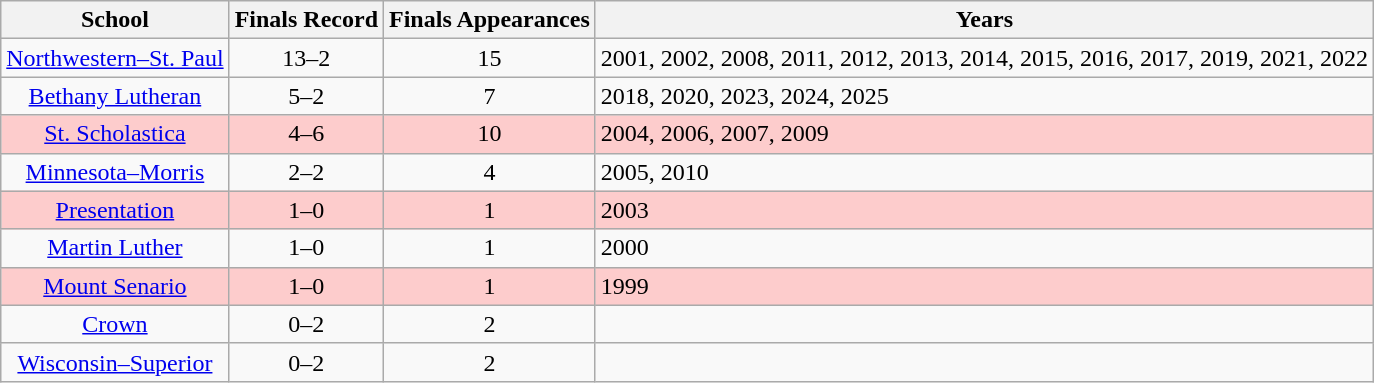<table class="wikitable sortable" style="text-align:center;">
<tr>
<th>School</th>
<th>Finals Record</th>
<th>Finals Appearances</th>
<th class=unsortable>Years</th>
</tr>
<tr>
<td><a href='#'>Northwestern–St. Paul</a></td>
<td>13–2</td>
<td>15</td>
<td align=left>2001, 2002, 2008, 2011, 2012, 2013, 2014, 2015, 2016, 2017, 2019, 2021, 2022</td>
</tr>
<tr>
<td><a href='#'>Bethany Lutheran</a></td>
<td>5–2</td>
<td>7</td>
<td align=left>2018, 2020, 2023, 2024, 2025</td>
</tr>
<tr bgcolor=#fdcccc>
<td><a href='#'>St. Scholastica</a></td>
<td>4–6</td>
<td>10</td>
<td align=left>2004, 2006, 2007, 2009</td>
</tr>
<tr>
<td><a href='#'>Minnesota–Morris</a></td>
<td>2–2</td>
<td>4</td>
<td align=left>2005, 2010</td>
</tr>
<tr bgcolor=#fdcccc>
<td><a href='#'>Presentation</a></td>
<td>1–0</td>
<td>1</td>
<td align=left>2003</td>
</tr>
<tr>
<td><a href='#'>Martin Luther</a></td>
<td>1–0</td>
<td>1</td>
<td align=left>2000</td>
</tr>
<tr bgcolor=#fdcccc>
<td><a href='#'>Mount Senario</a></td>
<td>1–0</td>
<td>1</td>
<td align=left>1999</td>
</tr>
<tr>
<td><a href='#'>Crown</a></td>
<td>0–2</td>
<td>2</td>
<td align=left></td>
</tr>
<tr>
<td><a href='#'>Wisconsin–Superior</a></td>
<td>0–2</td>
<td>2</td>
<td align=left></td>
</tr>
</table>
